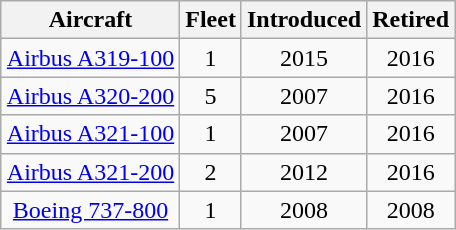<table class="wikitable" style="margin:1em auto; border-collapse:collapse;text-align:center">
<tr>
<th>Aircraft</th>
<th>Fleet</th>
<th>Introduced</th>
<th>Retired</th>
</tr>
<tr>
<td><a href='#'>Airbus A319-100</a></td>
<td>1</td>
<td>2015</td>
<td>2016</td>
</tr>
<tr>
<td><a href='#'>Airbus A320-200</a></td>
<td>5</td>
<td>2007</td>
<td>2016</td>
</tr>
<tr>
<td><a href='#'>Airbus A321-100</a></td>
<td>1</td>
<td>2007</td>
<td>2016</td>
</tr>
<tr>
<td><a href='#'>Airbus A321-200</a></td>
<td>2</td>
<td>2012</td>
<td>2016</td>
</tr>
<tr>
<td><a href='#'>Boeing 737-800</a></td>
<td>1</td>
<td>2008</td>
<td>2008</td>
</tr>
</table>
